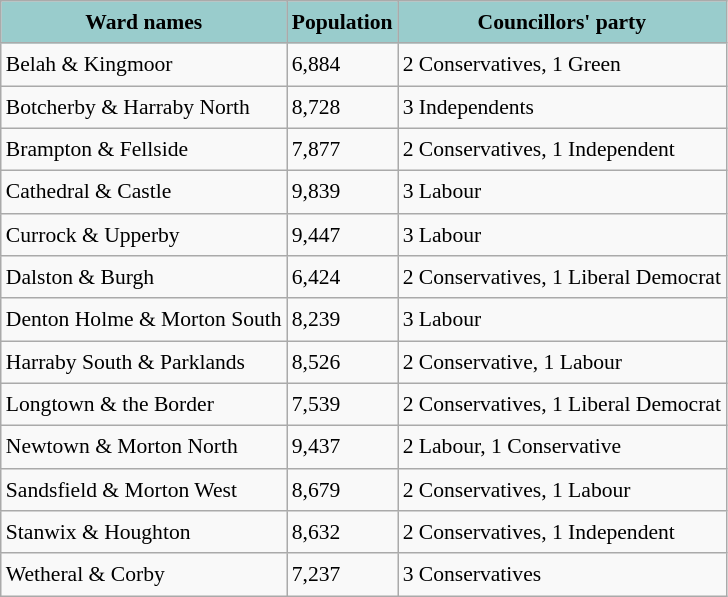<table class="wikitable sortable" style="font-size:90%;border:0px;text-align:left;line-height:150%;">
<tr>
<th style="background: #99CCCC; colour: #000080">Ward names</th>
<th style="background: #99CCCC; colour: #000080">Population</th>
<th style="background: #99CCCC; colour: #000080">Councillors' party</th>
</tr>
<tr>
<td>Belah & Kingmoor</td>
<td>6,884</td>
<td>2 Conservatives, 1 Green</td>
</tr>
<tr>
<td>Botcherby & Harraby North</td>
<td>8,728</td>
<td>3 Independents</td>
</tr>
<tr>
<td>Brampton & Fellside</td>
<td>7,877</td>
<td>2 Conservatives, 1 Independent</td>
</tr>
<tr>
<td>Cathedral & Castle</td>
<td>9,839</td>
<td>3 Labour</td>
</tr>
<tr>
<td>Currock & Upperby</td>
<td>9,447</td>
<td>3 Labour</td>
</tr>
<tr>
<td>Dalston & Burgh</td>
<td>6,424</td>
<td>2 Conservatives, 1 Liberal Democrat</td>
</tr>
<tr>
<td>Denton Holme & Morton South</td>
<td>8,239</td>
<td>3 Labour</td>
</tr>
<tr>
<td>Harraby South & Parklands</td>
<td>8,526</td>
<td>2 Conservative, 1 Labour</td>
</tr>
<tr>
<td>Longtown & the Border</td>
<td>7,539</td>
<td>2 Conservatives, 1 Liberal Democrat</td>
</tr>
<tr>
<td>Newtown & Morton North</td>
<td>9,437</td>
<td>2 Labour, 1 Conservative</td>
</tr>
<tr>
<td>Sandsfield & Morton West</td>
<td>8,679</td>
<td>2 Conservatives, 1 Labour</td>
</tr>
<tr>
<td>Stanwix & Houghton</td>
<td>8,632</td>
<td>2 Conservatives, 1 Independent</td>
</tr>
<tr>
<td>Wetheral & Corby</td>
<td>7,237</td>
<td>3 Conservatives</td>
</tr>
</table>
